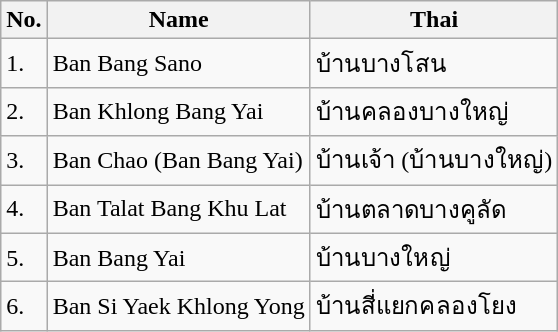<table class="wikitable sortable">
<tr>
<th>No.</th>
<th>Name</th>
<th>Thai</th>
</tr>
<tr>
<td>1.</td>
<td>Ban Bang Sano</td>
<td>บ้านบางโสน</td>
</tr>
<tr>
<td>2.</td>
<td>Ban Khlong Bang Yai</td>
<td>บ้านคลองบางใหญ่</td>
</tr>
<tr>
<td>3.</td>
<td>Ban Chao (Ban Bang Yai)</td>
<td>บ้านเจ้า (บ้านบางใหญ่)</td>
</tr>
<tr>
<td>4.</td>
<td>Ban Talat Bang Khu Lat</td>
<td>บ้านตลาดบางคูลัด</td>
</tr>
<tr>
<td>5.</td>
<td>Ban Bang Yai</td>
<td>บ้านบางใหญ่</td>
</tr>
<tr>
<td>6.</td>
<td>Ban Si Yaek Khlong Yong</td>
<td>บ้านสี่แยกคลองโยง</td>
</tr>
</table>
